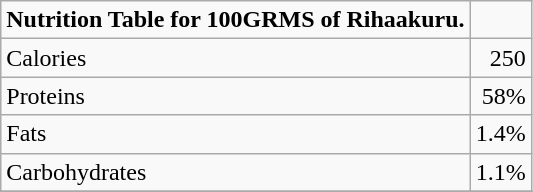<table class="wikitable">
<tr>
<td align="centre"><strong>Nutrition Table for 100GRMS of Rihaakuru.</strong></td>
</tr>
<tr>
<td align="left">Calories</td>
<td align="right">250</td>
</tr>
<tr>
<td align="left">Proteins</td>
<td align="right">58%</td>
</tr>
<tr>
<td align="left">Fats</td>
<td align="right">1.4%</td>
</tr>
<tr Carbohydrate>
<td align="left">Carbohydrates</td>
<td align="right">1.1%</td>
</tr>
<tr>
</tr>
</table>
